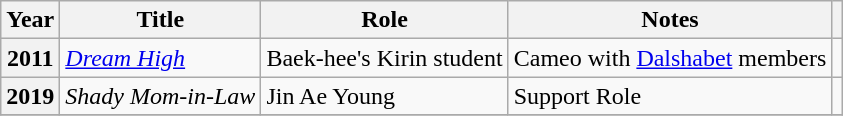<table class="wikitable sortable plainrowheaders">
<tr>
<th scope="col">Year</th>
<th scope="col">Title</th>
<th scope="col">Role</th>
<th scope="col">Notes</th>
<th scope="col" class="unsortable"></th>
</tr>
<tr>
<th scope="row">2011</th>
<td><em><a href='#'>Dream High</a></em></td>
<td>Baek-hee's Kirin student</td>
<td>Cameo with <a href='#'>Dalshabet</a> members</td>
<td></td>
</tr>
<tr>
<th scope="row">2019</th>
<td><em>Shady Mom-in-Law</em></td>
<td>Jin Ae Young</td>
<td>Support Role</td>
<td></td>
</tr>
<tr>
</tr>
</table>
